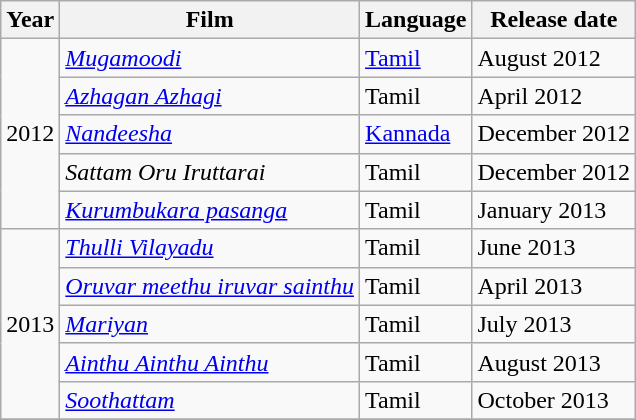<table class="wikitable">
<tr>
<th>Year</th>
<th>Film</th>
<th>Language</th>
<th>Release date</th>
</tr>
<tr>
<td rowspan="5">2012</td>
<td><em><a href='#'>Mugamoodi</a></em></td>
<td><a href='#'>Tamil</a></td>
<td>August 2012</td>
</tr>
<tr>
<td><em><a href='#'>Azhagan Azhagi</a></em></td>
<td>Tamil</td>
<td>April 2012</td>
</tr>
<tr>
<td><em><a href='#'>Nandeesha</a></em></td>
<td><a href='#'>Kannada</a></td>
<td>December 2012</td>
</tr>
<tr>
<td><em>Sattam Oru Iruttarai</em></td>
<td>Tamil</td>
<td>December 2012</td>
</tr>
<tr>
<td><em><a href='#'>Kurumbukara pasanga</a></em></td>
<td>Tamil</td>
<td>January 2013</td>
</tr>
<tr>
<td rowspan="5">2013</td>
<td><em><a href='#'>Thulli Vilayadu</a></em></td>
<td>Tamil</td>
<td>June 2013</td>
</tr>
<tr>
<td><em><a href='#'>Oruvar meethu iruvar sainthu</a></em></td>
<td>Tamil</td>
<td>April 2013</td>
</tr>
<tr>
<td><em><a href='#'>Mariyan</a></em></td>
<td>Tamil</td>
<td>July 2013</td>
</tr>
<tr>
<td><em><a href='#'>Ainthu Ainthu Ainthu</a></em></td>
<td>Tamil</td>
<td>August 2013</td>
</tr>
<tr>
<td><em><a href='#'>Soothattam</a></em></td>
<td>Tamil</td>
<td>October 2013</td>
</tr>
<tr>
</tr>
</table>
